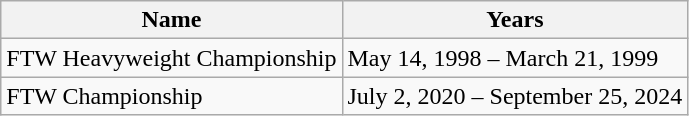<table class="wikitable">
<tr>
<th>Name</th>
<th>Years</th>
</tr>
<tr>
<td>FTW Heavyweight Championship</td>
<td>May 14, 1998 – March 21, 1999</td>
</tr>
<tr>
<td>FTW Championship</td>
<td>July 2, 2020 – September 25, 2024</td>
</tr>
</table>
